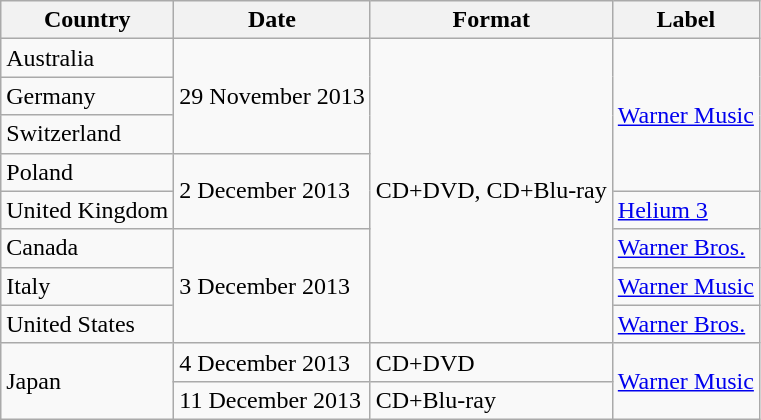<table class="wikitable">
<tr>
<th>Country</th>
<th>Date</th>
<th>Format</th>
<th>Label</th>
</tr>
<tr>
<td>Australia</td>
<td rowspan="3">29 November 2013</td>
<td rowspan="8">CD+DVD, CD+Blu-ray</td>
<td rowspan="4"><a href='#'>Warner Music</a></td>
</tr>
<tr>
<td>Germany</td>
</tr>
<tr>
<td>Switzerland</td>
</tr>
<tr>
<td>Poland</td>
<td rowspan="2">2 December 2013</td>
</tr>
<tr>
<td>United Kingdom</td>
<td><a href='#'>Helium 3</a></td>
</tr>
<tr>
<td>Canada</td>
<td rowspan="3">3 December 2013</td>
<td><a href='#'>Warner Bros.</a></td>
</tr>
<tr>
<td>Italy</td>
<td><a href='#'>Warner Music</a></td>
</tr>
<tr>
<td>United States</td>
<td><a href='#'>Warner Bros.</a></td>
</tr>
<tr>
<td rowspan="2">Japan</td>
<td>4 December 2013</td>
<td>CD+DVD</td>
<td rowspan="2"><a href='#'>Warner Music</a></td>
</tr>
<tr>
<td>11 December 2013</td>
<td>CD+Blu-ray</td>
</tr>
</table>
